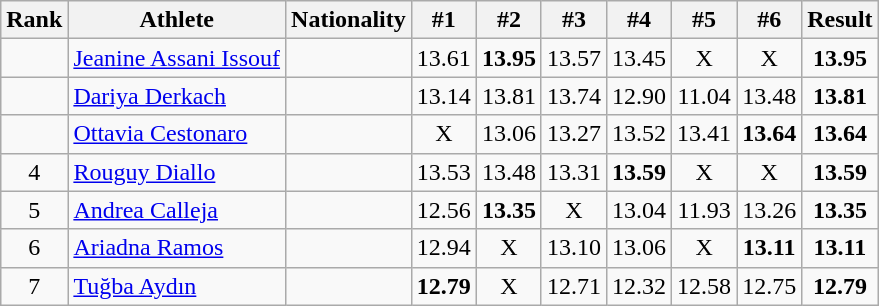<table class="wikitable sortable" style="text-align:center">
<tr>
<th>Rank</th>
<th>Athlete</th>
<th>Nationality</th>
<th>#1</th>
<th>#2</th>
<th>#3</th>
<th>#4</th>
<th>#5</th>
<th>#6</th>
<th>Result</th>
</tr>
<tr>
<td></td>
<td align="left"><a href='#'>Jeanine Assani Issouf</a></td>
<td align="left"></td>
<td>13.61</td>
<td><strong>13.95</strong></td>
<td>13.57</td>
<td>13.45</td>
<td>X</td>
<td>X</td>
<td><strong>13.95</strong></td>
</tr>
<tr>
<td></td>
<td align="left"><a href='#'>Dariya Derkach</a></td>
<td align="left"></td>
<td>13.14</td>
<td>13.81</td>
<td>13.74</td>
<td>12.90</td>
<td>11.04</td>
<td>13.48</td>
<td><strong>13.81</strong></td>
</tr>
<tr>
<td></td>
<td align="left"><a href='#'>Ottavia Cestonaro</a></td>
<td align="left"></td>
<td>X</td>
<td>13.06</td>
<td>13.27</td>
<td>13.52</td>
<td>13.41</td>
<td><strong>13.64</strong></td>
<td><strong>13.64</strong></td>
</tr>
<tr>
<td>4</td>
<td align="left"><a href='#'>Rouguy Diallo</a></td>
<td align="left"></td>
<td>13.53</td>
<td>13.48</td>
<td>13.31</td>
<td><strong>13.59</strong></td>
<td>X</td>
<td>X</td>
<td><strong>13.59</strong></td>
</tr>
<tr>
<td>5</td>
<td align="left"><a href='#'>Andrea Calleja</a></td>
<td align="left"></td>
<td>12.56</td>
<td><strong>13.35</strong></td>
<td>X</td>
<td>13.04</td>
<td>11.93</td>
<td>13.26</td>
<td><strong>13.35</strong></td>
</tr>
<tr>
<td>6</td>
<td align="left"><a href='#'>Ariadna Ramos</a></td>
<td align="left"></td>
<td>12.94</td>
<td>X</td>
<td>13.10</td>
<td>13.06</td>
<td>X</td>
<td><strong>13.11</strong></td>
<td><strong>13.11</strong></td>
</tr>
<tr>
<td>7</td>
<td align="left"><a href='#'>Tuğba Aydın</a></td>
<td align="left"></td>
<td><strong>12.79</strong></td>
<td>X</td>
<td>12.71</td>
<td>12.32</td>
<td>12.58</td>
<td>12.75</td>
<td><strong>12.79</strong></td>
</tr>
</table>
